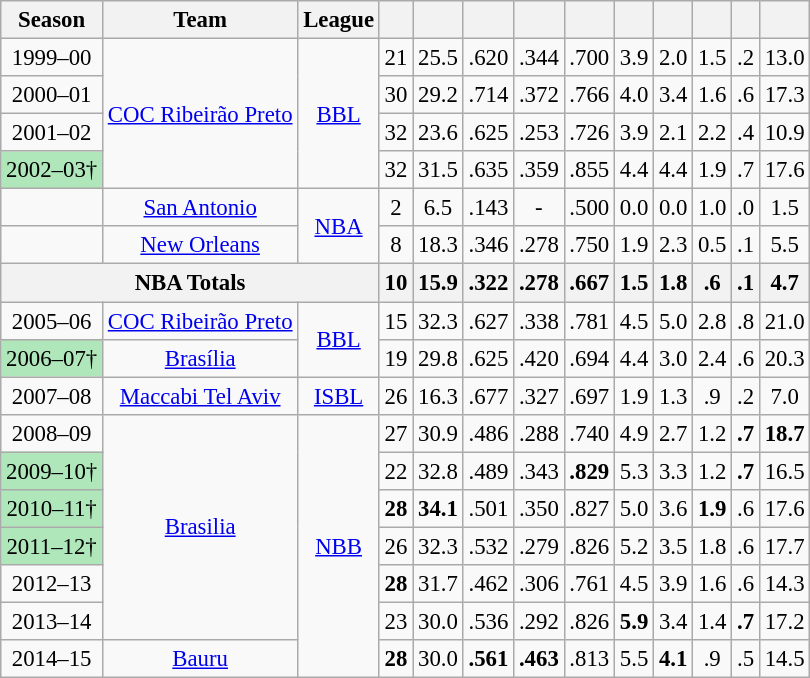<table class="wikitable sortable" style="font-size:95%; text-align:center;">
<tr>
<th>Season</th>
<th>Team</th>
<th>League</th>
<th></th>
<th></th>
<th></th>
<th></th>
<th></th>
<th></th>
<th></th>
<th></th>
<th></th>
<th></th>
</tr>
<tr>
<td>1999–00</td>
<td rowspan="4"><a href='#'>COC Ribeirão Preto</a></td>
<td rowspan="4"><a href='#'>BBL</a></td>
<td>21</td>
<td>25.5</td>
<td>.620</td>
<td>.344</td>
<td>.700</td>
<td>3.9</td>
<td>2.0</td>
<td>1.5</td>
<td>.2</td>
<td>13.0</td>
</tr>
<tr>
<td>2000–01</td>
<td>30</td>
<td>29.2</td>
<td>.714</td>
<td>.372</td>
<td>.766</td>
<td>4.0</td>
<td>3.4</td>
<td>1.6</td>
<td>.6</td>
<td>17.3</td>
</tr>
<tr>
<td>2001–02</td>
<td>32</td>
<td>23.6</td>
<td>.625</td>
<td>.253</td>
<td>.726</td>
<td>3.9</td>
<td>2.1</td>
<td>2.2</td>
<td>.4</td>
<td>10.9</td>
</tr>
<tr>
<td style="background:#afe6ba;">2002–03†</td>
<td>32</td>
<td>31.5</td>
<td>.635</td>
<td>.359</td>
<td>.855</td>
<td>4.4</td>
<td>4.4</td>
<td>1.9</td>
<td>.7</td>
<td>17.6</td>
</tr>
<tr>
<td></td>
<td><a href='#'>San Antonio</a></td>
<td rowspan="2"><a href='#'>NBA</a></td>
<td>2</td>
<td>6.5</td>
<td>.143</td>
<td>-</td>
<td>.500</td>
<td>0.0</td>
<td>0.0</td>
<td>1.0</td>
<td>.0</td>
<td>1.5</td>
</tr>
<tr>
<td></td>
<td><a href='#'>New Orleans</a></td>
<td>8</td>
<td>18.3</td>
<td>.346</td>
<td>.278</td>
<td>.750</td>
<td>1.9</td>
<td>2.3</td>
<td>0.5</td>
<td>.1</td>
<td>5.5</td>
</tr>
<tr>
<th colspan="3">NBA Totals</th>
<th>10</th>
<th>15.9</th>
<th>.322</th>
<th>.278</th>
<th>.667</th>
<th>1.5</th>
<th>1.8</th>
<th>.6</th>
<th>.1</th>
<th>4.7</th>
</tr>
<tr>
<td>2005–06</td>
<td><a href='#'>COC Ribeirão Preto</a></td>
<td rowspan="2"><a href='#'>BBL</a></td>
<td>15</td>
<td>32.3</td>
<td>.627</td>
<td>.338</td>
<td>.781</td>
<td>4.5</td>
<td>5.0</td>
<td>2.8</td>
<td>.8</td>
<td>21.0</td>
</tr>
<tr>
<td style="background:#afe6ba;">2006–07†</td>
<td><a href='#'>Brasília</a></td>
<td>19</td>
<td>29.8</td>
<td>.625</td>
<td>.420</td>
<td>.694</td>
<td>4.4</td>
<td>3.0</td>
<td>2.4</td>
<td>.6</td>
<td>20.3</td>
</tr>
<tr>
<td>2007–08</td>
<td><a href='#'>Maccabi Tel Aviv</a></td>
<td><a href='#'>ISBL</a></td>
<td>26</td>
<td>16.3</td>
<td>.677</td>
<td>.327</td>
<td>.697</td>
<td>1.9</td>
<td>1.3</td>
<td>.9</td>
<td>.2</td>
<td>7.0</td>
</tr>
<tr>
<td>2008–09</td>
<td rowspan="6"><a href='#'>Brasilia</a></td>
<td rowspan="7"><a href='#'>NBB</a></td>
<td>27</td>
<td>30.9</td>
<td>.486</td>
<td>.288</td>
<td>.740</td>
<td>4.9</td>
<td>2.7</td>
<td>1.2</td>
<td><strong>.7</strong></td>
<td><strong>18.7</strong></td>
</tr>
<tr>
<td style="background:#afe6ba;">2009–10†</td>
<td>22</td>
<td>32.8</td>
<td>.489</td>
<td>.343</td>
<td><strong>.829</strong></td>
<td>5.3</td>
<td>3.3</td>
<td>1.2</td>
<td><strong>.7</strong></td>
<td>16.5</td>
</tr>
<tr>
<td style="background:#afe6ba;">2010–11†</td>
<td><strong>28</strong></td>
<td><strong>34.1</strong></td>
<td>.501</td>
<td>.350</td>
<td>.827</td>
<td>5.0</td>
<td>3.6</td>
<td><strong>1.9</strong></td>
<td>.6</td>
<td>17.6</td>
</tr>
<tr>
<td style="background:#afe6ba;">2011–12†</td>
<td>26</td>
<td>32.3</td>
<td>.532</td>
<td>.279</td>
<td>.826</td>
<td>5.2</td>
<td>3.5</td>
<td>1.8</td>
<td>.6</td>
<td>17.7</td>
</tr>
<tr>
<td>2012–13</td>
<td><strong>28</strong></td>
<td>31.7</td>
<td>.462</td>
<td>.306</td>
<td>.761</td>
<td>4.5</td>
<td>3.9</td>
<td>1.6</td>
<td>.6</td>
<td>14.3</td>
</tr>
<tr>
<td>2013–14</td>
<td>23</td>
<td>30.0</td>
<td>.536</td>
<td>.292</td>
<td>.826</td>
<td><strong>5.9</strong></td>
<td>3.4</td>
<td>1.4</td>
<td><strong>.7</strong></td>
<td>17.2</td>
</tr>
<tr>
<td>2014–15</td>
<td><a href='#'>Bauru</a></td>
<td><strong>28</strong></td>
<td>30.0</td>
<td><strong>.561</strong></td>
<td><strong>.463</strong></td>
<td>.813</td>
<td>5.5</td>
<td><strong>4.1</strong></td>
<td>.9</td>
<td>.5</td>
<td>14.5</td>
</tr>
</table>
